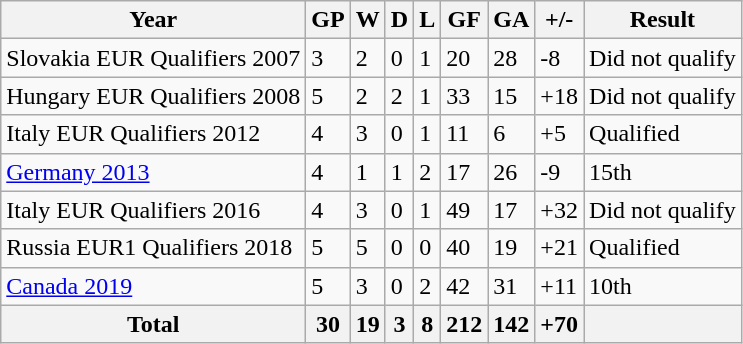<table class="wikitable">
<tr>
<th>Year</th>
<th>GP</th>
<th>W</th>
<th>D</th>
<th>L</th>
<th>GF</th>
<th>GA</th>
<th>+/-</th>
<th>Result</th>
</tr>
<tr>
<td>Slovakia EUR Qualifiers 2007</td>
<td>3</td>
<td>2</td>
<td>0</td>
<td>1</td>
<td>20</td>
<td>28</td>
<td>-8</td>
<td>Did not qualify</td>
</tr>
<tr>
<td>Hungary EUR Qualifiers 2008</td>
<td>5</td>
<td>2</td>
<td>2</td>
<td>1</td>
<td>33</td>
<td>15</td>
<td>+18</td>
<td>Did not qualify</td>
</tr>
<tr>
<td>Italy EUR Qualifiers 2012</td>
<td>4</td>
<td>3</td>
<td>0</td>
<td>1</td>
<td>11</td>
<td>6</td>
<td>+5</td>
<td>Qualified</td>
</tr>
<tr>
<td><a href='#'>Germany 2013</a></td>
<td>4</td>
<td>1</td>
<td>1</td>
<td>2</td>
<td>17</td>
<td>26</td>
<td>-9</td>
<td>15th</td>
</tr>
<tr>
<td>Italy EUR Qualifiers 2016</td>
<td>4</td>
<td>3</td>
<td>0</td>
<td>1</td>
<td>49</td>
<td>17</td>
<td>+32</td>
<td>Did not qualify</td>
</tr>
<tr>
<td>Russia EUR1 Qualifiers 2018</td>
<td>5</td>
<td>5</td>
<td>0</td>
<td>0</td>
<td>40</td>
<td>19</td>
<td>+21</td>
<td>Qualified</td>
</tr>
<tr>
<td><a href='#'>Canada 2019</a></td>
<td>5</td>
<td>3</td>
<td>0</td>
<td>2</td>
<td>42</td>
<td>31</td>
<td>+11</td>
<td>10th</td>
</tr>
<tr>
<th>Total</th>
<th>30</th>
<th>19</th>
<th>3</th>
<th>8</th>
<th>212</th>
<th>142</th>
<th>+70</th>
<th></th>
</tr>
</table>
